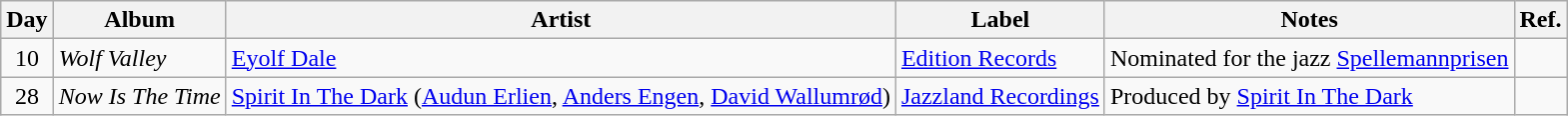<table class="wikitable">
<tr>
<th>Day</th>
<th>Album</th>
<th>Artist</th>
<th>Label</th>
<th>Notes</th>
<th>Ref.</th>
</tr>
<tr>
<td rowspan="1" style="text-align:center;">10</td>
<td><em>Wolf Valley</em></td>
<td><a href='#'>Eyolf Dale</a></td>
<td><a href='#'>Edition Records</a></td>
<td>Nominated for the jazz <a href='#'>Spellemannprisen</a></td>
<td style="text-align:center;"></td>
</tr>
<tr>
<td rowspan="1" style="text-align:center;">28</td>
<td><em>Now Is The Time</em></td>
<td><a href='#'>Spirit In The Dark</a> (<a href='#'>Audun Erlien</a>, <a href='#'>Anders Engen</a>, <a href='#'>David Wallumrød</a>)</td>
<td><a href='#'>Jazzland Recordings</a></td>
<td>Produced by <a href='#'>Spirit In The Dark</a></td>
<td style="text-align:center;"></td>
</tr>
</table>
